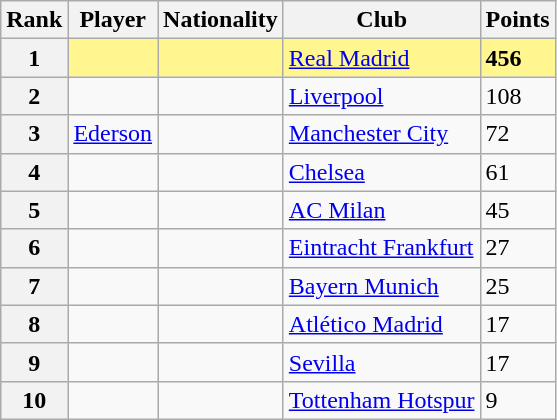<table class="wikitable sortable">
<tr>
<th scope="col">Rank</th>
<th scope="col">Player</th>
<th scope="col">Nationality</th>
<th scope="col">Club</th>
<th scope="col">Points</th>
</tr>
<tr style="background-color:#FFF68F">
<th scope="row">1</th>
<td><strong></strong></td>
<td></td>
<td> <a href='#'>Real Madrid</a></td>
<td><strong>456</strong></td>
</tr>
<tr>
<th scope="row">2</th>
<td></td>
<td></td>
<td> <a href='#'>Liverpool</a></td>
<td>108</td>
</tr>
<tr>
<th scope="row">3</th>
<td><a href='#'>Ederson</a></td>
<td></td>
<td> <a href='#'>Manchester City</a></td>
<td>72</td>
</tr>
<tr>
<th scope="row">4</th>
<td></td>
<td></td>
<td> <a href='#'>Chelsea</a></td>
<td>61</td>
</tr>
<tr>
<th scope="row">5</th>
<td></td>
<td></td>
<td> <a href='#'>AC Milan</a></td>
<td>45</td>
</tr>
<tr>
<th scope="row">6</th>
<td></td>
<td></td>
<td> <a href='#'>Eintracht Frankfurt</a></td>
<td>27</td>
</tr>
<tr>
<th>7</th>
<td></td>
<td></td>
<td> <a href='#'>Bayern Munich</a></td>
<td>25</td>
</tr>
<tr>
<th scope="row">8</th>
<td></td>
<td></td>
<td> <a href='#'>Atlético Madrid</a></td>
<td>17</td>
</tr>
<tr>
<th scope="row">9</th>
<td></td>
<td></td>
<td> <a href='#'>Sevilla</a></td>
<td>17</td>
</tr>
<tr>
<th scope="row">10</th>
<td></td>
<td></td>
<td> <a href='#'>Tottenham Hotspur</a></td>
<td>9</td>
</tr>
</table>
